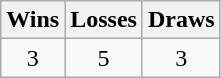<table class="wikitable">
<tr>
<th>Wins</th>
<th>Losses</th>
<th>Draws</th>
</tr>
<tr>
<td align=center>3</td>
<td align=center>5</td>
<td align=center>3</td>
</tr>
</table>
